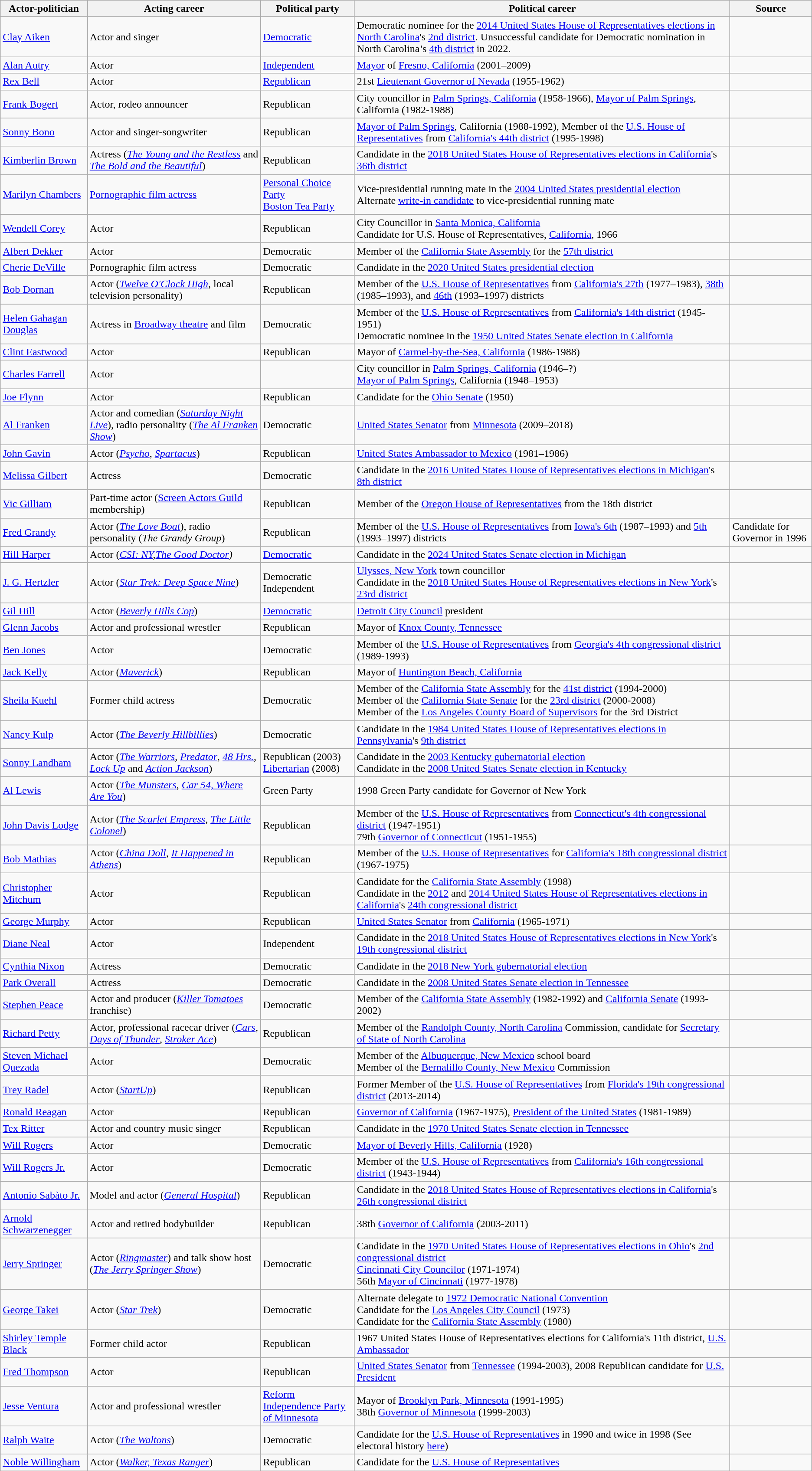<table class="wikitable sortable">
<tr>
<th>Actor-politician</th>
<th>Acting career</th>
<th>Political party</th>
<th>Political career</th>
<th>Source</th>
</tr>
<tr>
<td data-sort-value="Aiken, Clay"><a href='#'>Clay Aiken</a></td>
<td>Actor and singer</td>
<td><a href='#'>Democratic</a></td>
<td>Democratic nominee for the <a href='#'>2014 United States House of Representatives elections in North Carolina</a>'s <a href='#'>2nd district</a>. Unsuccessful candidate for Democratic nomination in North Carolina’s <a href='#'>4th district</a> in 2022.</td>
<td></td>
</tr>
<tr>
<td data-sort-value="Autry, Alan"><a href='#'>Alan Autry</a></td>
<td>Actor</td>
<td><a href='#'>Independent</a></td>
<td><a href='#'>Mayor</a> of <a href='#'>Fresno, California</a> (2001–2009)</td>
<td></td>
</tr>
<tr>
<td data-sort-value="Bell, Rex"><a href='#'>Rex Bell</a></td>
<td>Actor</td>
<td><a href='#'>Republican</a></td>
<td>21st <a href='#'>Lieutenant Governor of Nevada</a> (1955-1962)</td>
<td></td>
</tr>
<tr>
<td data-sort-value="Bogert, Frank"><a href='#'>Frank Bogert</a></td>
<td>Actor, rodeo announcer</td>
<td>Republican</td>
<td>City councillor in <a href='#'>Palm Springs, California</a> (1958-1966), <a href='#'>Mayor of Palm Springs</a>, California (1982-1988)</td>
<td></td>
</tr>
<tr>
<td data-sort-value="Bono, Sonny"><a href='#'>Sonny Bono</a></td>
<td>Actor and singer-songwriter</td>
<td>Republican</td>
<td><a href='#'>Mayor of Palm Springs</a>, California (1988-1992), Member of the <a href='#'>U.S. House of Representatives</a> from <a href='#'>California's 44th district</a> (1995-1998)</td>
<td></td>
</tr>
<tr>
<td data-sort-value="Brown, Kimberlin"><a href='#'>Kimberlin Brown</a></td>
<td>Actress (<em><a href='#'>The Young and the Restless</a></em> and <em><a href='#'>The Bold and the Beautiful</a></em>)</td>
<td>Republican</td>
<td>Candidate in the <a href='#'>2018 United States House of Representatives elections in California</a>'s <a href='#'>36th district</a></td>
<td></td>
</tr>
<tr>
<td data-sort-value="Chambers, Marilyn"><a href='#'>Marilyn Chambers</a></td>
<td><a href='#'>Pornographic film actress</a></td>
<td><a href='#'>Personal Choice Party</a><br><a href='#'>Boston Tea Party</a></td>
<td>Vice-presidential running mate in the <a href='#'>2004 United States presidential election</a><br>Alternate <a href='#'>write-in candidate</a> to vice-presidential running mate</td>
<td></td>
</tr>
<tr>
<td data-sort-value="Corey, Wendell"><a href='#'>Wendell Corey</a></td>
<td>Actor</td>
<td>Republican</td>
<td>City Councillor in <a href='#'>Santa Monica, California</a><br>Candidate for U.S. House of Representatives, <a href='#'>California</a>, 1966</td>
<td></td>
</tr>
<tr>
<td data-sort-value="Dekker, Albert"><a href='#'>Albert Dekker</a></td>
<td>Actor</td>
<td>Democratic</td>
<td>Member of the <a href='#'>California State Assembly</a> for the <a href='#'>57th district</a></td>
<td></td>
</tr>
<tr>
<td data-sort-value="DeVille, Cherie"><a href='#'>Cherie DeVille</a> </td>
<td>Pornographic film actress</td>
<td>Democratic</td>
<td>Candidate in the <a href='#'>2020 United States presidential election</a></td>
<td></td>
</tr>
<tr>
<td data-sort-value="Dornan, Bob"><a href='#'>Bob Dornan</a></td>
<td>Actor (<em><a href='#'>Twelve O'Clock High</a></em>, local television personality)</td>
<td>Republican</td>
<td>Member of the <a href='#'>U.S. House of Representatives</a> from <a href='#'>California's 27th</a> (1977–1983), <a href='#'>38th</a> (1985–1993), and <a href='#'>46th</a> (1993–1997) districts</td>
<td></td>
</tr>
<tr>
<td data-sort-value="Douglas, Helen Gahagan"><a href='#'>Helen Gahagan Douglas</a></td>
<td>Actress in <a href='#'>Broadway theatre</a> and film</td>
<td>Democratic</td>
<td>Member of the <a href='#'>U.S. House of Representatives</a> from <a href='#'>California's 14th district</a> (1945-1951)<br>Democratic nominee in the <a href='#'>1950 United States Senate election in California</a></td>
<td></td>
</tr>
<tr>
<td data-sort-value="Eastwood, Clint"><a href='#'>Clint Eastwood</a></td>
<td>Actor</td>
<td>Republican</td>
<td>Mayor of <a href='#'>Carmel-by-the-Sea, California</a> (1986-1988)</td>
<td></td>
</tr>
<tr>
<td data-sort-value="Farrell, Charles"><a href='#'>Charles Farrell</a></td>
<td>Actor</td>
<td></td>
<td>City councillor in <a href='#'>Palm Springs, California</a> (1946–?)<br><a href='#'>Mayor of Palm Springs</a>, California (1948–1953)</td>
<td></td>
</tr>
<tr>
<td data-sort-value="Flynn, Joe"><a href='#'>Joe Flynn</a></td>
<td>Actor</td>
<td>Republican</td>
<td>Candidate for the <a href='#'>Ohio Senate</a> (1950)</td>
<td></td>
</tr>
<tr>
<td data-sort-value="Franken, Al"><a href='#'>Al Franken</a></td>
<td>Actor and comedian (<em><a href='#'>Saturday Night Live</a></em>), radio personality (<em><a href='#'>The Al Franken Show</a></em>)</td>
<td>Democratic</td>
<td><a href='#'>United States Senator</a> from <a href='#'>Minnesota</a> (2009–2018)</td>
<td></td>
</tr>
<tr>
<td data-sort-value="Gavin John"><a href='#'>John Gavin</a></td>
<td>Actor (<em><a href='#'>Psycho</a></em>, <em><a href='#'>Spartacus</a></em>)</td>
<td>Republican</td>
<td><a href='#'>United States Ambassador to Mexico</a> (1981–1986)</td>
<td></td>
</tr>
<tr>
<td data-sort-value="Gilbert, Melissa"><a href='#'>Melissa Gilbert</a></td>
<td>Actress</td>
<td>Democratic</td>
<td>Candidate in the <a href='#'>2016 United States House of Representatives elections in Michigan</a>'s <a href='#'>8th district</a></td>
<td></td>
</tr>
<tr>
<td data-sort-value="Gilliam, Vic"><a href='#'>Vic Gilliam</a></td>
<td>Part-time actor (<a href='#'>Screen Actors Guild</a> membership)</td>
<td>Republican</td>
<td>Member of the <a href='#'>Oregon House of Representatives</a> from the 18th district</td>
<td></td>
</tr>
<tr>
<td data-sort-value="Grandy, Fred"><a href='#'>Fred Grandy</a></td>
<td>Actor (<em><a href='#'>The Love Boat</a></em>), radio personality (<em>The Grandy Group</em>)</td>
<td>Republican</td>
<td>Member of the <a href='#'>U.S. House of Representatives</a> from <a href='#'>Iowa's 6th</a> (1987–1993) and <a href='#'>5th</a> (1993–1997) districts</td>
<td>Candidate for Governor in 1996</td>
</tr>
<tr>
<td data-sort-value="Harper, Hill"><a href='#'>Hill Harper</a></td>
<td>Actor (<em><a href='#'>CSI: NY</a>,<a href='#'>The Good Doctor</a>)</em></td>
<td><a href='#'>Democratic</a></td>
<td>Candidate in the <a href='#'>2024 United States Senate election in Michigan</a></td>
<td></td>
</tr>
<tr>
<td data-sort-value="Hertzler, J. G."><a href='#'>J. G. Hertzler</a></td>
<td>Actor (<em><a href='#'>Star Trek: Deep Space Nine</a></em>)</td>
<td>Democratic<br>Independent</td>
<td><a href='#'>Ulysses, New York</a> town councillor<br>Candidate in the <a href='#'>2018 United States House of Representatives elections in New York</a>'s <a href='#'>23rd district</a></td>
<td></td>
</tr>
<tr>
<td data-sort-value="Hill, Gil"><a href='#'>Gil Hill</a></td>
<td>Actor (<em><a href='#'>Beverly Hills Cop</a></em>)</td>
<td><a href='#'>Democratic</a></td>
<td><a href='#'>Detroit City Council</a> president</td>
<td></td>
</tr>
<tr>
<td data-sort-value="Jacobs, Glenn"><a href='#'>Glenn Jacobs</a></td>
<td>Actor and professional wrestler</td>
<td>Republican</td>
<td>Mayor of <a href='#'>Knox County, Tennessee</a></td>
<td></td>
</tr>
<tr>
<td data-sort-value="Jones, Ben"><a href='#'>Ben Jones</a></td>
<td>Actor</td>
<td>Democratic</td>
<td>Member of the <a href='#'>U.S. House of Representatives</a> from <a href='#'>Georgia's 4th congressional district</a> (1989-1993)</td>
<td></td>
</tr>
<tr>
<td data-sort-value="Kelly, Jack"><a href='#'>Jack Kelly</a></td>
<td>Actor (<em><a href='#'>Maverick</a></em>)</td>
<td>Republican</td>
<td>Mayor of <a href='#'>Huntington Beach, California</a></td>
<td></td>
</tr>
<tr>
<td data-sort-value="Kuehl, Sheila"><a href='#'>Sheila Kuehl</a></td>
<td>Former child actress</td>
<td>Democratic</td>
<td>Member of the <a href='#'>California State Assembly</a> for the <a href='#'>41st district</a> (1994-2000)<br>Member of the <a href='#'>California State Senate</a> for the <a href='#'>23rd district</a> (2000-2008)<br>Member of the <a href='#'>Los Angeles County Board of Supervisors</a> for the 3rd District</td>
<td></td>
</tr>
<tr>
<td data-sort-value="Kulp, Nancy"><a href='#'>Nancy Kulp</a></td>
<td>Actor (<em><a href='#'>The Beverly Hillbillies</a></em>)</td>
<td>Democratic</td>
<td>Candidate in the <a href='#'>1984 United States House of Representatives elections in Pennsylvania</a>'s <a href='#'>9th district</a></td>
<td></td>
</tr>
<tr>
<td data-sort-value="Landham, Sonny"><a href='#'>Sonny Landham</a></td>
<td>Actor (<em><a href='#'>The Warriors</a></em>, <em><a href='#'>Predator</a></em>, <em><a href='#'>48 Hrs.</a></em>, <em><a href='#'>Lock Up</a></em> and <em><a href='#'>Action Jackson</a></em>)</td>
<td>Republican (2003)<br><a href='#'>Libertarian</a> (2008)</td>
<td>Candidate in the <a href='#'>2003 Kentucky gubernatorial election</a><br>Candidate in the <a href='#'>2008 United States Senate election in Kentucky</a></td>
<td></td>
</tr>
<tr>
<td data-sort-value="Lewis, Al"><a href='#'>Al Lewis</a></td>
<td>Actor (<em><a href='#'>The Munsters</a></em>, <em><a href='#'>Car 54, Where Are You</a></em>)</td>
<td>Green Party</td>
<td>1998 Green Party candidate for Governor of New York</td>
<td></td>
</tr>
<tr>
<td data-sort-value="Lodge, John Davis"><a href='#'>John Davis Lodge</a></td>
<td>Actor (<em><a href='#'>The Scarlet Empress</a></em>, <em><a href='#'>The Little Colonel</a></em>)</td>
<td>Republican</td>
<td>Member of the <a href='#'>U.S. House of Representatives</a> from <a href='#'>Connecticut's 4th congressional district</a> (1947-1951)<br>79th <a href='#'>Governor of Connecticut</a> (1951-1955)</td>
<td></td>
</tr>
<tr>
<td data-sort-value="Mathias, Bob"><a href='#'>Bob Mathias</a></td>
<td>Actor (<em><a href='#'>China Doll</a></em>, <em><a href='#'>It Happened in Athens</a></em>)</td>
<td>Republican</td>
<td>Member of the <a href='#'>U.S. House of Representatives</a> for <a href='#'>California's 18th congressional district</a> (1967-1975)</td>
<td></td>
</tr>
<tr>
<td data-sort-value="Mitchum, Christopher"><a href='#'>Christopher Mitchum</a></td>
<td>Actor</td>
<td>Republican</td>
<td>Candidate for the <a href='#'>California State Assembly</a> (1998)<br>Candidate in the <a href='#'>2012</a> and <a href='#'>2014 United States House of Representatives elections in California</a>'s <a href='#'>24th congressional district</a></td>
<td></td>
</tr>
<tr>
<td data-sort-value="Murphy, George"><a href='#'>George Murphy</a></td>
<td>Actor</td>
<td>Republican</td>
<td><a href='#'>United States Senator</a> from <a href='#'>California</a> (1965-1971)</td>
<td></td>
</tr>
<tr>
<td data-sort-value="Neal, Diane"><a href='#'>Diane Neal</a></td>
<td>Actor</td>
<td>Independent</td>
<td>Candidate in the <a href='#'>2018 United States House of Representatives elections in New York</a>'s <a href='#'>19th congressional district</a></td>
<td></td>
</tr>
<tr>
<td data-sort-value="Nixon, Cynthia"><a href='#'>Cynthia Nixon</a></td>
<td>Actress</td>
<td>Democratic</td>
<td>Candidate in the <a href='#'>2018 New York gubernatorial election</a></td>
<td></td>
</tr>
<tr>
<td data-sort-value="Overall, Park"><a href='#'>Park Overall</a></td>
<td>Actress</td>
<td>Democratic</td>
<td>Candidate in the <a href='#'>2008 United States Senate election in Tennessee</a></td>
<td></td>
</tr>
<tr>
<td data-sort-value="Peace, Stephen"><a href='#'>Stephen Peace</a></td>
<td>Actor and producer (<em><a href='#'>Killer Tomatoes</a></em> franchise)</td>
<td>Democratic</td>
<td>Member of the <a href='#'>California State Assembly</a> (1982-1992) and <a href='#'>California Senate</a> (1993-2002)</td>
<td></td>
</tr>
<tr>
<td data-sort-value="Petty, Richard"><a href='#'>Richard Petty</a></td>
<td>Actor, professional racecar driver (<em><a href='#'>Cars</a></em>, <em><a href='#'>Days of Thunder</a></em>, <em><a href='#'>Stroker Ace</a></em>)</td>
<td>Republican</td>
<td>Member of the <a href='#'>Randolph County, North Carolina</a> Commission, candidate for <a href='#'>Secretary of State of North Carolina</a></td>
<td></td>
</tr>
<tr>
<td data-sort-value="Quezada, Steven Michael"><a href='#'>Steven Michael Quezada</a></td>
<td>Actor</td>
<td>Democratic</td>
<td>Member of the <a href='#'>Albuquerque, New Mexico</a> school board<br>Member of the <a href='#'>Bernalillo County, New Mexico</a> Commission</td>
<td></td>
</tr>
<tr>
<td data-sort-value-'Radel,  Trey"><a href='#'>Trey Radel</a></td>
<td>Actor (<em><a href='#'>StartUp</a></em>)</td>
<td>Republican</td>
<td>Former Member of the <a href='#'>U.S. House of Representatives</a> from <a href='#'>Florida's 19th congressional district</a> (2013-2014)</td>
<td></td>
</tr>
<tr>
<td data-sort-value="Reagan, Ronald"><a href='#'>Ronald Reagan</a></td>
<td>Actor</td>
<td>Republican</td>
<td><a href='#'>Governor of California</a> (1967-1975), <a href='#'>President of the United States</a> (1981-1989)</td>
<td></td>
</tr>
<tr>
<td data-sort-value="Ritter, Tex"><a href='#'>Tex Ritter</a></td>
<td>Actor and country music singer</td>
<td>Republican</td>
<td>Candidate in the <a href='#'>1970 United States Senate election in Tennessee</a></td>
<td></td>
</tr>
<tr>
<td data-sort-value="Rogers, Will"><a href='#'>Will Rogers</a></td>
<td>Actor</td>
<td>Democratic</td>
<td><a href='#'>Mayor of Beverly Hills, California</a> (1928)</td>
<td></td>
</tr>
<tr>
<td data-sort-value="Rogers, Will Jr"><a href='#'>Will Rogers Jr.</a></td>
<td>Actor</td>
<td>Democratic</td>
<td>Member of the <a href='#'>U.S. House of Representatives</a> from <a href='#'>California's 16th congressional district</a> (1943-1944)</td>
<td></td>
</tr>
<tr>
<td data-sort-value="Sabàto, Antonio"><a href='#'>Antonio Sabàto Jr.</a></td>
<td>Model and actor (<em><a href='#'>General Hospital</a></em>)</td>
<td>Republican</td>
<td>Candidate in the <a href='#'>2018 United States House of Representatives elections in California</a>'s <a href='#'>26th congressional district</a></td>
<td></td>
</tr>
<tr>
<td data-sort-value="Schwarzenegger, Arnold"><a href='#'>Arnold Schwarzenegger</a></td>
<td>Actor and retired bodybuilder</td>
<td>Republican</td>
<td>38th <a href='#'>Governor of California</a> (2003-2011)</td>
<td></td>
</tr>
<tr>
<td data-sort-value="Springer, Jerry"><a href='#'>Jerry Springer</a></td>
<td>Actor (<em><a href='#'>Ringmaster</a></em>) and talk show host (<em><a href='#'>The Jerry Springer Show</a></em>)</td>
<td>Democratic</td>
<td>Candidate in the <a href='#'>1970 United States House of Representatives elections in Ohio</a>'s <a href='#'>2nd congressional district</a><br><a href='#'>Cincinnati City Councilor</a> (1971-1974)<br>56th <a href='#'>Mayor of Cincinnati</a> (1977-1978)</td>
<td></td>
</tr>
<tr>
<td data-sort-value="Takei, George"><a href='#'>George Takei</a></td>
<td>Actor (<em><a href='#'>Star Trek</a></em>)</td>
<td>Democratic</td>
<td>Alternate delegate to <a href='#'>1972 Democratic National Convention</a><br>Candidate for the <a href='#'>Los Angeles City Council</a> (1973)<br>Candidate for the <a href='#'>California State Assembly</a> (1980)</td>
<td></td>
</tr>
<tr>
<td data-sort-value=“Temple, Shirley”><a href='#'>Shirley Temple Black</a></td>
<td>Former child actor</td>
<td>Republican</td>
<td>1967 United States House of Representatives elections for California's 11th district, <a href='#'>U.S. Ambassador</a></td>
<td></td>
</tr>
<tr>
<td data-sort-value="Thompson, Fred"><a href='#'>Fred Thompson</a></td>
<td>Actor</td>
<td>Republican</td>
<td><a href='#'>United States Senator</a> from <a href='#'>Tennessee</a> (1994-2003), 2008 Republican candidate for <a href='#'>U.S. President</a></td>
<td></td>
</tr>
<tr>
<td data-sort-value="Ventura, Jesse"><a href='#'>Jesse Ventura</a></td>
<td>Actor and professional wrestler</td>
<td><a href='#'>Reform</a><br> <a href='#'>Independence Party of Minnesota</a></td>
<td>Mayor of <a href='#'>Brooklyn Park, Minnesota</a> (1991-1995)<br>38th <a href='#'>Governor of Minnesota</a> (1999-2003)</td>
<td></td>
</tr>
<tr>
<td data-sort-value="Waite, Ralph"><a href='#'>Ralph Waite</a></td>
<td>Actor (<em><a href='#'>The Waltons</a></em>)</td>
<td>Democratic</td>
<td>Candidate for the <a href='#'>U.S. House of Representatives</a> in 1990 and twice in 1998 (See electoral history <a href='#'>here</a>)</td>
<td></td>
</tr>
<tr>
<td data-sort-value="Willingham, Noble"><a href='#'>Noble Willingham</a></td>
<td>Actor (<em><a href='#'>Walker, Texas Ranger</a></em>)</td>
<td>Republican</td>
<td>Candidate for the <a href='#'>U.S. House of Representatives</a></td>
<td></td>
</tr>
</table>
